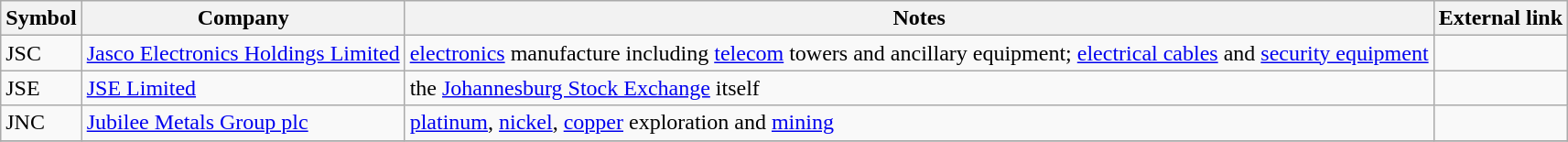<table class="wikitable sortable">
<tr>
<th>Symbol</th>
<th>Company</th>
<th>Notes</th>
<th>External link</th>
</tr>
<tr>
<td>JSC</td>
<td><a href='#'>Jasco Electronics Holdings Limited</a></td>
<td><a href='#'>electronics</a> manufacture including <a href='#'>telecom</a> towers and ancillary equipment; <a href='#'>electrical cables</a> and <a href='#'>security equipment</a></td>
<td></td>
</tr>
<tr>
<td>JSE</td>
<td><a href='#'>JSE Limited</a></td>
<td>the <a href='#'>Johannesburg Stock Exchange</a> itself</td>
<td></td>
</tr>
<tr>
<td>JNC</td>
<td><a href='#'>Jubilee Metals Group plc</a></td>
<td><a href='#'>platinum</a>, <a href='#'>nickel</a>, <a href='#'>copper</a> exploration and <a href='#'>mining</a></td>
<td></td>
</tr>
<tr>
</tr>
</table>
